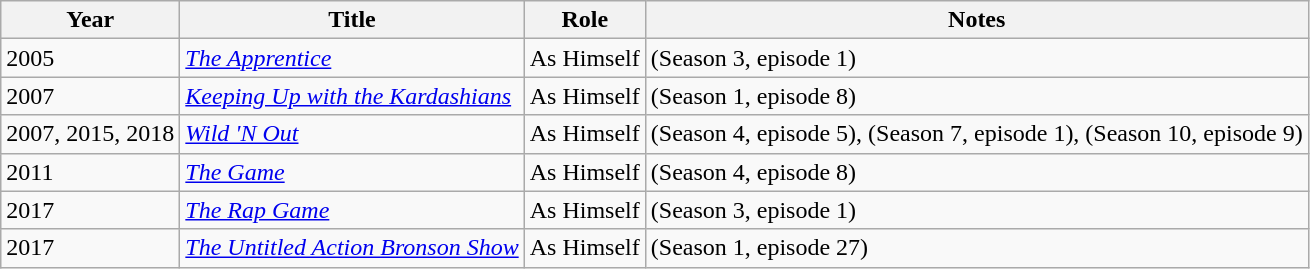<table class="wikitable">
<tr>
<th>Year</th>
<th>Title</th>
<th>Role</th>
<th>Notes</th>
</tr>
<tr>
<td>2005</td>
<td><em><a href='#'>The Apprentice</a></em></td>
<td>As Himself</td>
<td>(Season 3, episode 1)</td>
</tr>
<tr>
<td>2007</td>
<td><em><a href='#'>Keeping Up with the Kardashians</a></em></td>
<td>As Himself</td>
<td>(Season 1, episode 8)</td>
</tr>
<tr>
<td>2007, 2015, 2018</td>
<td><em><a href='#'>Wild 'N Out</a></em></td>
<td>As Himself</td>
<td>(Season 4, episode 5), (Season 7, episode 1), (Season 10, episode 9)</td>
</tr>
<tr>
<td>2011</td>
<td><em><a href='#'>The Game</a></em></td>
<td>As Himself</td>
<td>(Season 4, episode 8)</td>
</tr>
<tr>
<td>2017</td>
<td><em><a href='#'>The Rap Game</a></em></td>
<td>As Himself</td>
<td>(Season 3, episode 1)</td>
</tr>
<tr>
<td>2017</td>
<td><em><a href='#'>The Untitled Action Bronson Show</a></em></td>
<td>As Himself</td>
<td>(Season 1, episode 27)</td>
</tr>
</table>
